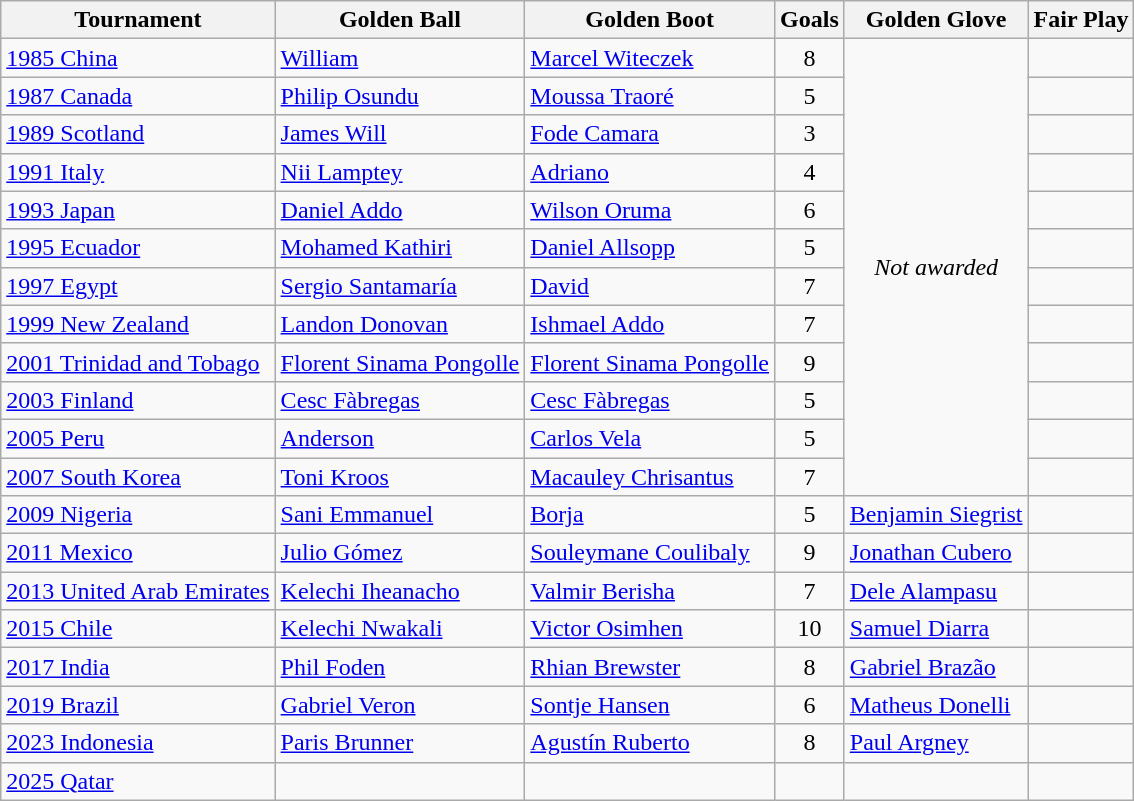<table class="wikitable">
<tr>
<th>Tournament</th>
<th>Golden Ball</th>
<th>Golden Boot</th>
<th>Goals</th>
<th>Golden Glove</th>
<th>Fair Play</th>
</tr>
<tr>
<td> <a href='#'>1985 China</a></td>
<td> <a href='#'>William</a></td>
<td> <a href='#'>Marcel Witeczek</a></td>
<td align=center>8</td>
<td rowspan="12" align=center><em>Not awarded</em></td>
<td></td>
</tr>
<tr>
<td> <a href='#'>1987 Canada</a></td>
<td> <a href='#'>Philip Osundu</a></td>
<td> <a href='#'>Moussa Traoré</a></td>
<td align=center>5</td>
<td></td>
</tr>
<tr>
<td> <a href='#'>1989 Scotland</a></td>
<td> <a href='#'>James Will</a></td>
<td> <a href='#'>Fode Camara</a></td>
<td align=center>3</td>
<td></td>
</tr>
<tr>
<td> <a href='#'>1991 Italy</a></td>
<td> <a href='#'>Nii Lamptey</a></td>
<td> <a href='#'>Adriano</a></td>
<td align=center>4</td>
<td></td>
</tr>
<tr>
<td> <a href='#'>1993 Japan</a></td>
<td> <a href='#'>Daniel Addo</a></td>
<td> <a href='#'>Wilson Oruma</a></td>
<td align=center>6</td>
<td></td>
</tr>
<tr>
<td> <a href='#'>1995 Ecuador</a></td>
<td> <a href='#'>Mohamed Kathiri</a></td>
<td> <a href='#'>Daniel Allsopp</a></td>
<td align=center>5</td>
<td></td>
</tr>
<tr>
<td> <a href='#'>1997 Egypt</a></td>
<td> <a href='#'>Sergio Santamaría</a></td>
<td> <a href='#'>David</a></td>
<td align=center>7</td>
<td></td>
</tr>
<tr>
<td> <a href='#'>1999 New Zealand</a></td>
<td> <a href='#'>Landon Donovan</a></td>
<td> <a href='#'>Ishmael Addo</a></td>
<td align=center>7</td>
<td></td>
</tr>
<tr>
<td> <a href='#'>2001 Trinidad and Tobago</a></td>
<td> <a href='#'>Florent Sinama Pongolle</a></td>
<td> <a href='#'>Florent Sinama Pongolle</a></td>
<td align=center>9</td>
<td></td>
</tr>
<tr>
<td> <a href='#'>2003 Finland</a></td>
<td> <a href='#'>Cesc Fàbregas</a></td>
<td> <a href='#'>Cesc Fàbregas</a></td>
<td align=center>5</td>
<td></td>
</tr>
<tr>
<td> <a href='#'>2005 Peru</a></td>
<td> <a href='#'>Anderson</a></td>
<td> <a href='#'>Carlos Vela</a></td>
<td align=center>5</td>
<td></td>
</tr>
<tr>
<td> <a href='#'>2007 South Korea</a></td>
<td> <a href='#'>Toni Kroos</a></td>
<td> <a href='#'>Macauley Chrisantus</a></td>
<td align=center>7</td>
<td></td>
</tr>
<tr>
<td> <a href='#'>2009 Nigeria</a></td>
<td> <a href='#'>Sani Emmanuel</a></td>
<td> <a href='#'>Borja</a></td>
<td align=center>5</td>
<td> <a href='#'>Benjamin Siegrist</a></td>
<td></td>
</tr>
<tr>
<td> <a href='#'>2011 Mexico</a></td>
<td> <a href='#'>Julio Gómez</a></td>
<td> <a href='#'>Souleymane Coulibaly</a></td>
<td align=center>9</td>
<td> <a href='#'>Jonathan Cubero</a></td>
<td></td>
</tr>
<tr>
<td> <a href='#'>2013 United Arab Emirates</a></td>
<td> <a href='#'>Kelechi Iheanacho</a></td>
<td> <a href='#'>Valmir Berisha</a></td>
<td align=center>7</td>
<td> <a href='#'>Dele Alampasu</a></td>
<td></td>
</tr>
<tr>
<td> <a href='#'>2015 Chile</a></td>
<td> <a href='#'>Kelechi Nwakali</a></td>
<td> <a href='#'>Victor Osimhen</a></td>
<td align=center>10</td>
<td> <a href='#'>Samuel Diarra</a></td>
<td></td>
</tr>
<tr>
<td> <a href='#'>2017 India</a></td>
<td> <a href='#'>Phil Foden</a></td>
<td> <a href='#'>Rhian Brewster</a></td>
<td align=center>8</td>
<td> <a href='#'>Gabriel Brazão</a></td>
<td></td>
</tr>
<tr>
<td> <a href='#'>2019 Brazil</a></td>
<td> <a href='#'>Gabriel Veron</a></td>
<td> <a href='#'>Sontje Hansen</a></td>
<td align=center>6</td>
<td> <a href='#'>Matheus Donelli</a></td>
<td></td>
</tr>
<tr>
<td> <a href='#'>2023 Indonesia</a></td>
<td> <a href='#'>Paris Brunner</a></td>
<td> <a href='#'>Agustín Ruberto</a></td>
<td align=center>8</td>
<td> <a href='#'>Paul Argney</a></td>
<td></td>
</tr>
<tr>
<td> <a href='#'>2025 Qatar</a></td>
<td></td>
<td></td>
<td></td>
<td></td>
<td></td>
</tr>
</table>
